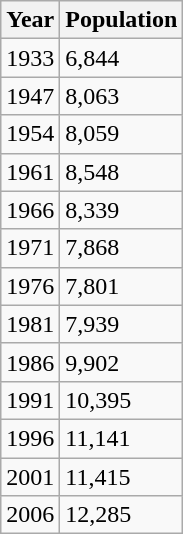<table class="wikitable">
<tr>
<th>Year</th>
<th>Population</th>
</tr>
<tr>
<td>1933</td>
<td>6,844</td>
</tr>
<tr>
<td>1947</td>
<td>8,063</td>
</tr>
<tr>
<td>1954</td>
<td>8,059</td>
</tr>
<tr>
<td>1961</td>
<td>8,548</td>
</tr>
<tr>
<td>1966</td>
<td>8,339</td>
</tr>
<tr>
<td>1971</td>
<td>7,868</td>
</tr>
<tr>
<td>1976</td>
<td>7,801</td>
</tr>
<tr>
<td>1981</td>
<td>7,939</td>
</tr>
<tr>
<td>1986</td>
<td>9,902</td>
</tr>
<tr>
<td>1991</td>
<td>10,395</td>
</tr>
<tr>
<td>1996</td>
<td>11,141</td>
</tr>
<tr>
<td>2001</td>
<td>11,415</td>
</tr>
<tr>
<td>2006</td>
<td>12,285</td>
</tr>
</table>
